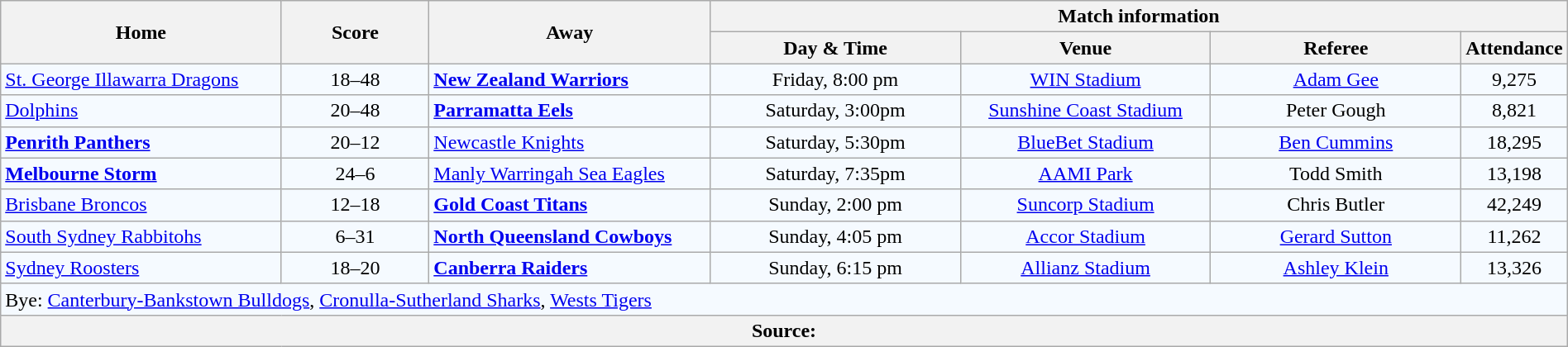<table class="wikitable" style="border-collapse:collapse; text-align:center; width:100%;">
<tr style="text-align:center; background:#f5faff;"  style="background:#c1d8ff;">
<th rowspan="2" style="width:19%;">Home</th>
<th rowspan="2" style="width:10%;">Score</th>
<th rowspan="2" style="width:19%;">Away</th>
<th colspan="4">Match information</th>
</tr>
<tr style="text-align:center; background:#f5faff;"  style="background:#efefef;">
<th width="17%">Day & Time</th>
<th width="17%">Venue</th>
<th width="17%">Referee</th>
<th width="5%">Attendance</th>
</tr>
<tr style="text-align:center; background:#f5faff;">
<td align="left"> <a href='#'>St. George Illawarra Dragons</a></td>
<td>18–48</td>
<td align="left"><strong> <a href='#'>New Zealand Warriors</a></strong></td>
<td>Friday, 8:00 pm</td>
<td><a href='#'>WIN Stadium</a></td>
<td><a href='#'>Adam Gee</a></td>
<td>9,275</td>
</tr>
<tr style="text-align:center; background:#f5faff;">
<td align="left"> <a href='#'>Dolphins</a></td>
<td>20–48</td>
<td align="left"><strong> <a href='#'>Parramatta Eels</a></strong></td>
<td>Saturday, 3:00pm</td>
<td><a href='#'>Sunshine Coast Stadium</a></td>
<td>Peter Gough</td>
<td>8,821</td>
</tr>
<tr style="text-align:center; background:#f5faff;">
<td align="left"><strong> <a href='#'>Penrith Panthers</a></strong></td>
<td>20–12</td>
<td align="left"> <a href='#'>Newcastle Knights</a></td>
<td>Saturday, 5:30pm</td>
<td><a href='#'>BlueBet Stadium</a></td>
<td><a href='#'>Ben Cummins</a></td>
<td>18,295</td>
</tr>
<tr style="text-align:center; background:#f5faff;">
<td align="left"><strong> <a href='#'>Melbourne Storm</a></strong></td>
<td>24–6</td>
<td align="left"> <a href='#'>Manly Warringah Sea Eagles</a></td>
<td>Saturday, 7:35pm</td>
<td><a href='#'>AAMI Park</a></td>
<td>Todd Smith</td>
<td>13,198</td>
</tr>
<tr style="text-align:center; background:#f5faff;">
<td align="left"> <a href='#'>Brisbane Broncos</a></td>
<td>12–18</td>
<td align="left"><strong> <a href='#'>Gold Coast Titans</a></strong></td>
<td>Sunday, 2:00 pm</td>
<td><a href='#'>Suncorp Stadium</a></td>
<td>Chris Butler</td>
<td>42,249</td>
</tr>
<tr style="text-align:center; background:#f5faff;">
<td align="left"> <a href='#'>South Sydney Rabbitohs</a></td>
<td>6–31</td>
<td align="left"><strong> <a href='#'>North Queensland Cowboys</a></strong></td>
<td>Sunday, 4:05 pm</td>
<td><a href='#'>Accor Stadium</a></td>
<td><a href='#'>Gerard Sutton</a></td>
<td>11,262</td>
</tr>
<tr style="text-align:center; background:#f5faff;">
<td align="left"> <a href='#'>Sydney Roosters</a></td>
<td>18–20</td>
<td align="left"><strong> <a href='#'>Canberra Raiders</a></strong></td>
<td>Sunday, 6:15 pm</td>
<td><a href='#'>Allianz Stadium</a></td>
<td><a href='#'>Ashley Klein</a></td>
<td>13,326</td>
</tr>
<tr style="text-align:center; background:#f5faff;">
<td colspan="7" align="left">Bye:  <a href='#'>Canterbury-Bankstown Bulldogs</a>,  <a href='#'>Cronulla-Sutherland Sharks</a>,  <a href='#'>Wests Tigers</a></td>
</tr>
<tr style="text-align:center; background:#f5faff;">
<th colspan="7" align="left">Source:</th>
</tr>
</table>
